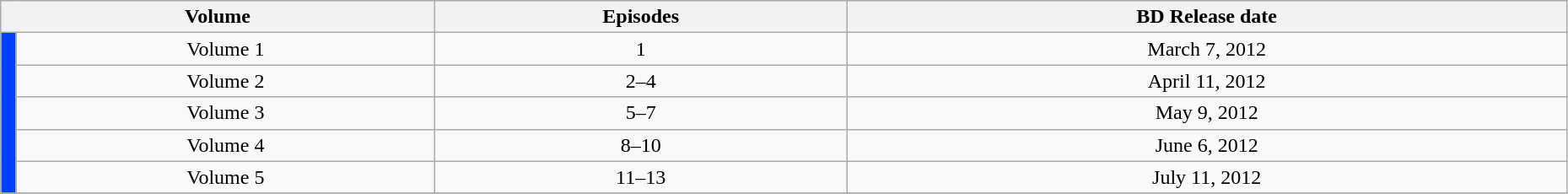<table class="wikitable" style="text-align: center; width: 98%;">
<tr>
<th colspan="2">Volume</th>
<th>Episodes</th>
<th>BD Release date</th>
</tr>
<tr>
<td rowspan="5" width="1%" style="background: #0040FF;"></td>
<td>Volume 1</td>
<td>1</td>
<td>March 7, 2012</td>
</tr>
<tr>
<td>Volume 2</td>
<td>2–4</td>
<td>April 11, 2012</td>
</tr>
<tr>
<td>Volume 3</td>
<td>5–7</td>
<td>May 9, 2012</td>
</tr>
<tr>
<td>Volume 4</td>
<td>8–10</td>
<td>June 6, 2012</td>
</tr>
<tr>
<td>Volume 5</td>
<td>11–13</td>
<td>July 11, 2012</td>
</tr>
<tr>
</tr>
</table>
